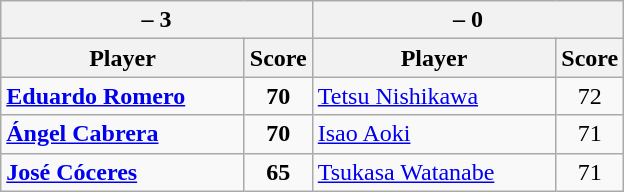<table class=wikitable>
<tr>
<th colspan=2> – 3</th>
<th colspan=2> – 0</th>
</tr>
<tr>
<th width=155>Player</th>
<th>Score</th>
<th width=155>Player</th>
<th>Score</th>
</tr>
<tr>
<td><strong><a href='#'>Eduardo Romero</a></strong></td>
<td align=center><strong>70</strong></td>
<td><a href='#'>Tetsu Nishikawa</a></td>
<td align=center>72</td>
</tr>
<tr>
<td><strong><a href='#'>Ángel Cabrera</a></strong></td>
<td align=center><strong>70</strong></td>
<td><a href='#'>Isao Aoki</a></td>
<td align=center>71</td>
</tr>
<tr>
<td><strong><a href='#'>José Cóceres</a></strong></td>
<td align=center><strong>65</strong></td>
<td><a href='#'>Tsukasa Watanabe</a></td>
<td align=center>71</td>
</tr>
</table>
